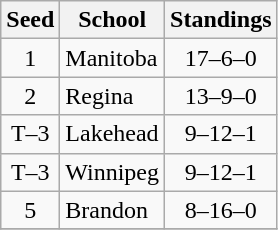<table class="wikitable">
<tr>
<th>Seed</th>
<th>School</th>
<th>Standings</th>
</tr>
<tr>
<td style="text-align:center">1</td>
<td>Manitoba</td>
<td style="text-align:center">17–6–0</td>
</tr>
<tr>
<td style="text-align:center">2</td>
<td>Regina</td>
<td style="text-align:center">13–9–0</td>
</tr>
<tr>
<td style="text-align:center">T–3</td>
<td>Lakehead</td>
<td style="text-align:center">9–12–1</td>
</tr>
<tr>
<td style="text-align:center">T–3</td>
<td>Winnipeg</td>
<td style="text-align:center">9–12–1</td>
</tr>
<tr>
<td style="text-align:center">5</td>
<td>Brandon</td>
<td style="text-align:center">8–16–0</td>
</tr>
<tr>
</tr>
</table>
